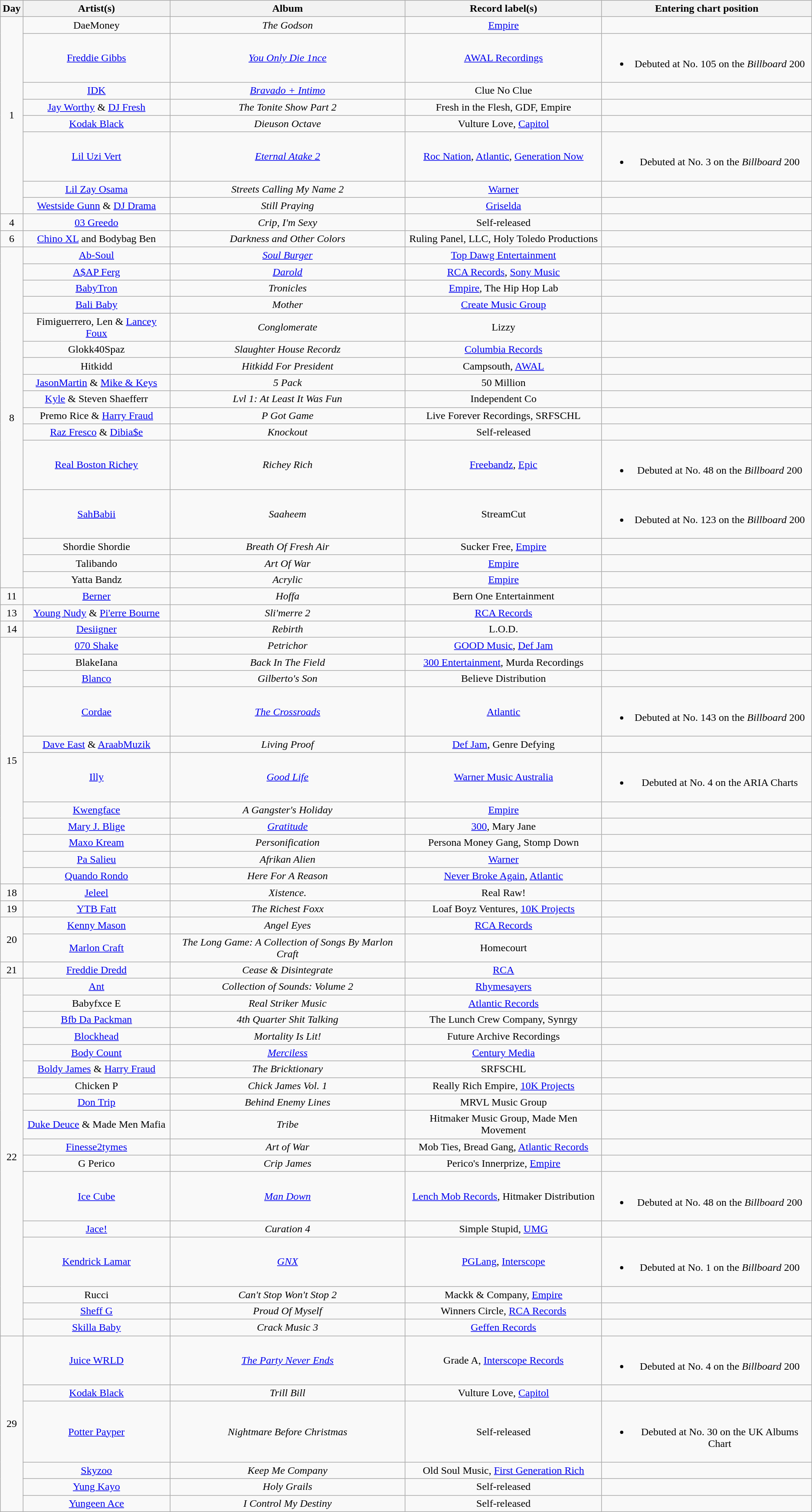<table class="wikitable" style="text-align:center;">
<tr>
<th scope="col">Day</th>
<th scope="col">Artist(s)</th>
<th scope="col">Album</th>
<th scope="col">Record label(s)</th>
<th scope="col">Entering chart position</th>
</tr>
<tr>
<td rowspan="8">1</td>
<td>DaeMoney</td>
<td><em>The Godson</em></td>
<td><a href='#'>Empire</a></td>
<td></td>
</tr>
<tr>
<td><a href='#'>Freddie Gibbs</a></td>
<td><em><a href='#'>You Only Die 1nce</a></em></td>
<td><a href='#'>AWAL Recordings</a></td>
<td><br><ul><li>Debuted at No. 105 on the <em>Billboard</em> 200</li></ul></td>
</tr>
<tr>
<td><a href='#'>IDK</a></td>
<td><em><a href='#'>Bravado + Intimo</a></em></td>
<td>Clue No Clue</td>
<td></td>
</tr>
<tr>
<td><a href='#'>Jay Worthy</a> & <a href='#'>DJ Fresh</a></td>
<td><em>The Tonite Show Part 2</em></td>
<td>Fresh in the Flesh, GDF, Empire</td>
<td></td>
</tr>
<tr>
<td><a href='#'>Kodak Black</a></td>
<td><em>Dieuson Octave</em></td>
<td>Vulture Love, <a href='#'>Capitol</a></td>
<td></td>
</tr>
<tr>
<td><a href='#'>Lil Uzi Vert</a></td>
<td><em><a href='#'>Eternal Atake 2</a></em></td>
<td><a href='#'>Roc Nation</a>, <a href='#'>Atlantic</a>, <a href='#'>Generation Now</a></td>
<td><br><ul><li>Debuted at No. 3 on the <em>Billboard</em> 200</li></ul></td>
</tr>
<tr>
<td><a href='#'>Lil Zay Osama</a></td>
<td><em>Streets Calling My Name 2</em></td>
<td><a href='#'>Warner</a></td>
<td></td>
</tr>
<tr>
<td><a href='#'>Westside Gunn</a> & <a href='#'>DJ Drama</a></td>
<td><em>Still Praying</em></td>
<td><a href='#'>Griselda</a></td>
<td></td>
</tr>
<tr>
<td>4</td>
<td><a href='#'>03 Greedo</a></td>
<td><em>Crip, I'm Sexy</em></td>
<td>Self-released</td>
<td></td>
</tr>
<tr>
<td>6</td>
<td><a href='#'>Chino XL</a> and Bodybag Ben</td>
<td><em>Darkness and Other Colors</em></td>
<td>Ruling Panel, LLC,  Holy Toledo Productions</td>
<td></td>
</tr>
<tr>
<td rowspan="16">8</td>
<td><a href='#'>Ab-Soul</a></td>
<td><em><a href='#'>Soul Burger</a></em></td>
<td><a href='#'>Top Dawg Entertainment</a></td>
<td></td>
</tr>
<tr>
<td><a href='#'>A$AP Ferg</a></td>
<td><em><a href='#'>Darold</a></em></td>
<td><a href='#'>RCA Records</a>, <a href='#'>Sony Music</a></td>
<td></td>
</tr>
<tr>
<td><a href='#'>BabyTron</a></td>
<td><em>Tronicles</em></td>
<td><a href='#'>Empire</a>, The Hip Hop Lab</td>
<td></td>
</tr>
<tr>
<td><a href='#'>Bali Baby</a></td>
<td><em>Mother</em></td>
<td><a href='#'>Create Music Group</a></td>
<td></td>
</tr>
<tr>
<td>Fimiguerrero, Len & <a href='#'>Lancey Foux</a></td>
<td><em>Conglomerate</em></td>
<td>Lizzy</td>
<td></td>
</tr>
<tr>
<td>Glokk40Spaz</td>
<td><em>Slaughter House Recordz</em></td>
<td><a href='#'>Columbia Records</a></td>
<td></td>
</tr>
<tr>
<td>Hitkidd</td>
<td><em>Hitkidd For President</em></td>
<td>Campsouth, <a href='#'>AWAL</a></td>
<td></td>
</tr>
<tr>
<td><a href='#'>JasonMartin</a> & <a href='#'>Mike & Keys</a></td>
<td><em>5 Pack</em></td>
<td>50 Million</td>
<td></td>
</tr>
<tr>
<td><a href='#'>Kyle</a> & Steven Shaefferr</td>
<td><em>Lvl 1: At Least It Was Fun</em></td>
<td>Independent Co</td>
<td></td>
</tr>
<tr>
<td>Premo Rice & <a href='#'>Harry Fraud</a></td>
<td><em>P Got Game</em></td>
<td>Live Forever Recordings, SRFSCHL</td>
<td></td>
</tr>
<tr>
<td><a href='#'>Raz Fresco</a> & <a href='#'>Dibia$e</a></td>
<td><em>Knockout</em></td>
<td>Self-released</td>
<td></td>
</tr>
<tr>
<td><a href='#'>Real Boston Richey</a></td>
<td><em>Richey Rich</em></td>
<td><a href='#'>Freebandz</a>, <a href='#'>Epic</a></td>
<td><br><ul><li>Debuted at No. 48 on the <em>Billboard</em> 200</li></ul></td>
</tr>
<tr>
<td><a href='#'>SahBabii</a></td>
<td><em>Saaheem</em></td>
<td>StreamCut</td>
<td><br><ul><li>Debuted at No. 123 on the <em>Billboard</em> 200</li></ul></td>
</tr>
<tr>
<td>Shordie Shordie</td>
<td><em>Breath Of Fresh Air</em></td>
<td>Sucker Free, <a href='#'>Empire</a></td>
<td></td>
</tr>
<tr>
<td>Talibando</td>
<td><em>Art Of War</em></td>
<td><a href='#'>Empire</a></td>
<td></td>
</tr>
<tr>
<td>Yatta Bandz</td>
<td><em>Acrylic</em></td>
<td><a href='#'>Empire</a></td>
<td></td>
</tr>
<tr>
<td>11</td>
<td><a href='#'>Berner</a></td>
<td><em>Hoffa</em></td>
<td>Bern One Entertainment</td>
<td></td>
</tr>
<tr>
<td>13</td>
<td><a href='#'>Young Nudy</a> & <a href='#'>Pi'erre Bourne</a></td>
<td><em>Sli'merre 2</em></td>
<td><a href='#'>RCA Records</a></td>
<td></td>
</tr>
<tr>
<td>14</td>
<td><a href='#'>Desiigner</a></td>
<td><em>Rebirth</em></td>
<td>L.O.D.</td>
<td></td>
</tr>
<tr>
<td rowspan="11">15</td>
<td><a href='#'>070 Shake</a></td>
<td><em>Petrichor</em></td>
<td><a href='#'>GOOD Music</a>, <a href='#'>Def Jam</a></td>
<td></td>
</tr>
<tr>
<td>BlakeIana</td>
<td><em>Back In The Field</em></td>
<td><a href='#'>300 Entertainment</a>, Murda Recordings</td>
<td></td>
</tr>
<tr>
<td><a href='#'>Blanco</a></td>
<td><em>Gilberto's Son</em></td>
<td>Believe Distribution</td>
<td></td>
</tr>
<tr>
<td><a href='#'>Cordae</a></td>
<td><em><a href='#'>The Crossroads</a></em></td>
<td><a href='#'>Atlantic</a></td>
<td><br><ul><li>Debuted at No. 143 on the <em>Billboard</em> 200</li></ul></td>
</tr>
<tr>
<td><a href='#'>Dave East</a> & <a href='#'>AraabMuzik</a></td>
<td><em>Living Proof</em></td>
<td><a href='#'>Def Jam</a>, Genre Defying</td>
<td></td>
</tr>
<tr>
<td><a href='#'>Illy</a></td>
<td><em><a href='#'>Good Life</a></em></td>
<td><a href='#'>Warner Music Australia</a></td>
<td><br><ul><li>Debuted at No. 4 on the ARIA Charts</li></ul></td>
</tr>
<tr>
<td><a href='#'>Kwengface</a></td>
<td><em>A Gangster's Holiday</em></td>
<td><a href='#'>Empire</a></td>
<td></td>
</tr>
<tr>
<td><a href='#'>Mary J. Blige</a></td>
<td><em><a href='#'>Gratitude</a></em></td>
<td><a href='#'>300</a>, Mary Jane</td>
<td></td>
</tr>
<tr>
<td><a href='#'>Maxo Kream</a></td>
<td><em>Personification</em></td>
<td>Persona Money Gang, Stomp Down</td>
<td></td>
</tr>
<tr>
<td><a href='#'>Pa Salieu</a></td>
<td><em>Afrikan Alien</em></td>
<td><a href='#'>Warner</a></td>
<td></td>
</tr>
<tr>
<td><a href='#'>Quando Rondo</a></td>
<td><em>Here For A Reason</em></td>
<td><a href='#'>Never Broke Again</a>, <a href='#'>Atlantic</a></td>
<td></td>
</tr>
<tr>
<td>18</td>
<td><a href='#'>Jeleel</a></td>
<td><em>Xistence.</em></td>
<td>Real Raw!</td>
<td></td>
</tr>
<tr>
<td>19</td>
<td><a href='#'>YTB Fatt</a></td>
<td><em>The Richest Foxx</em></td>
<td>Loaf Boyz Ventures, <a href='#'>10K Projects</a></td>
<td></td>
</tr>
<tr>
<td rowspan="2">20</td>
<td><a href='#'>Kenny Mason</a></td>
<td><em>Angel Eyes</em></td>
<td><a href='#'>RCA Records</a></td>
<td></td>
</tr>
<tr>
<td><a href='#'>Marlon Craft</a></td>
<td><em>The Long Game: A Collection of Songs By Marlon Craft</em></td>
<td>Homecourt</td>
<td></td>
</tr>
<tr>
<td>21</td>
<td><a href='#'>Freddie Dredd</a></td>
<td><em>Cease & Disintegrate</em></td>
<td><a href='#'>RCA</a></td>
<td></td>
</tr>
<tr>
<td rowspan="17">22</td>
<td><a href='#'>Ant</a></td>
<td><em>Collection of Sounds: Volume 2</em></td>
<td><a href='#'>Rhymesayers</a></td>
<td></td>
</tr>
<tr>
<td>Babyfxce E</td>
<td><em>Real Striker Music</em></td>
<td><a href='#'>Atlantic Records</a></td>
<td></td>
</tr>
<tr>
<td><a href='#'>Bfb Da Packman</a></td>
<td><em>4th Quarter Shit Talking</em></td>
<td>The Lunch Crew Company, Synrgy</td>
<td></td>
</tr>
<tr>
<td><a href='#'>Blockhead</a></td>
<td><em>Mortality Is Lit!</em></td>
<td>Future Archive Recordings</td>
<td></td>
</tr>
<tr>
<td><a href='#'>Body Count</a></td>
<td><em><a href='#'>Merciless</a></em></td>
<td><a href='#'>Century Media</a></td>
<td></td>
</tr>
<tr>
<td><a href='#'>Boldy James</a> & <a href='#'>Harry Fraud</a></td>
<td><em>The Bricktionary</em></td>
<td>SRFSCHL</td>
<td></td>
</tr>
<tr>
<td>Chicken P</td>
<td><em>Chick James Vol. 1</em></td>
<td>Really Rich Empire, <a href='#'>10K Projects</a></td>
<td></td>
</tr>
<tr>
<td><a href='#'>Don Trip</a></td>
<td><em>Behind Enemy Lines</em></td>
<td>MRVL Music Group</td>
<td></td>
</tr>
<tr>
<td><a href='#'>Duke Deuce</a> & Made Men Mafia</td>
<td><em>Tribe</em></td>
<td>Hitmaker Music Group, Made Men Movement</td>
<td></td>
</tr>
<tr>
<td><a href='#'>Finesse2tymes</a></td>
<td><em>Art of War</em></td>
<td>Mob Ties, Bread Gang, <a href='#'>Atlantic Records</a></td>
<td></td>
</tr>
<tr>
<td>G Perico</td>
<td><em>Crip James</em></td>
<td>Perico's Innerprize, <a href='#'>Empire</a></td>
<td></td>
</tr>
<tr>
<td><a href='#'>Ice Cube</a></td>
<td><em><a href='#'>Man Down</a></em></td>
<td><a href='#'>Lench Mob Records</a>, Hitmaker Distribution</td>
<td><br><ul><li>Debuted at No. 48 on the <em>Billboard</em> 200</li></ul></td>
</tr>
<tr>
<td><a href='#'>Jace!</a></td>
<td><em>Curation 4</em></td>
<td>Simple Stupid, <a href='#'>UMG</a></td>
<td></td>
</tr>
<tr>
<td><a href='#'>Kendrick Lamar</a></td>
<td><em><a href='#'>GNX</a></em></td>
<td><a href='#'>PGLang</a>, <a href='#'>Interscope</a></td>
<td><br><ul><li>Debuted at No. 1 on the <em>Billboard</em> 200</li></ul></td>
</tr>
<tr>
<td>Rucci</td>
<td><em>Can't Stop Won't Stop 2</em></td>
<td>Mackk & Company, <a href='#'>Empire</a></td>
<td></td>
</tr>
<tr>
<td><a href='#'>Sheff G</a></td>
<td><em>Proud Of Myself</em></td>
<td>Winners Circle, <a href='#'>RCA Records</a></td>
<td></td>
</tr>
<tr>
<td><a href='#'>Skilla Baby</a></td>
<td><em>Crack Music 3</em></td>
<td><a href='#'>Geffen Records</a></td>
<td></td>
</tr>
<tr>
<td rowspan="6">29</td>
<td><a href='#'>Juice WRLD</a></td>
<td><em><a href='#'>The Party Never Ends</a></em></td>
<td>Grade A, <a href='#'>Interscope Records</a></td>
<td><br><ul><li>Debuted at No. 4 on the <em>Billboard</em> 200</li></ul></td>
</tr>
<tr>
<td><a href='#'>Kodak Black</a></td>
<td><em>Trill Bill</em></td>
<td>Vulture Love, <a href='#'>Capitol</a></td>
<td></td>
</tr>
<tr>
<td><a href='#'>Potter Payper</a></td>
<td><em>Nightmare Before Christmas</em></td>
<td>Self-released</td>
<td><br><ul><li>Debuted at No. 30 on the UK Albums Chart</li></ul></td>
</tr>
<tr>
<td><a href='#'>Skyzoo</a></td>
<td><em>Keep Me Company</em></td>
<td>Old Soul Music, <a href='#'>First Generation Rich</a></td>
<td></td>
</tr>
<tr>
<td><a href='#'>Yung Kayo</a></td>
<td><em>Holy Grails</em></td>
<td>Self-released</td>
<td></td>
</tr>
<tr>
<td><a href='#'>Yungeen Ace</a></td>
<td><em>I Control My Destiny</em></td>
<td>Self-released</td>
<td></td>
</tr>
</table>
